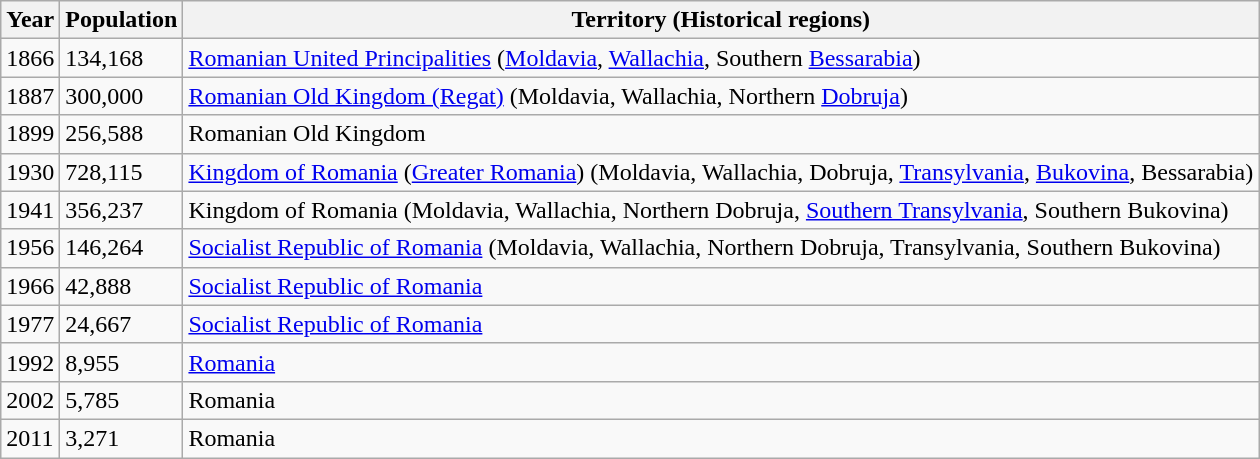<table class="wikitable">
<tr>
<th>Year</th>
<th>Population</th>
<th>Territory (Historical regions)</th>
</tr>
<tr>
<td>1866</td>
<td>134,168</td>
<td><a href='#'>Romanian United Principalities</a> (<a href='#'>Moldavia</a>, <a href='#'>Wallachia</a>, Southern <a href='#'>Bessarabia</a>)</td>
</tr>
<tr>
<td>1887</td>
<td>300,000</td>
<td><a href='#'>Romanian Old Kingdom (Regat)</a> (Moldavia, Wallachia, Northern <a href='#'>Dobruja</a>)</td>
</tr>
<tr>
<td>1899</td>
<td>256,588</td>
<td>Romanian Old Kingdom</td>
</tr>
<tr>
<td>1930</td>
<td>728,115</td>
<td><a href='#'>Kingdom of Romania</a> (<a href='#'>Greater Romania</a>) (Moldavia, Wallachia, Dobruja, <a href='#'>Transylvania</a>, <a href='#'>Bukovina</a>, Bessarabia)</td>
</tr>
<tr>
<td>1941</td>
<td>356,237</td>
<td>Kingdom of Romania (Moldavia, Wallachia, Northern Dobruja, <a href='#'>Southern Transylvania</a>, Southern Bukovina)</td>
</tr>
<tr>
<td>1956</td>
<td>146,264</td>
<td><a href='#'>Socialist Republic of Romania</a> (Moldavia, Wallachia, Northern Dobruja, Transylvania, Southern Bukovina)</td>
</tr>
<tr>
<td>1966</td>
<td>42,888</td>
<td><a href='#'>Socialist Republic of Romania</a></td>
</tr>
<tr>
<td>1977</td>
<td>24,667</td>
<td><a href='#'>Socialist Republic of Romania</a></td>
</tr>
<tr>
<td>1992</td>
<td>8,955</td>
<td><a href='#'>Romania</a></td>
</tr>
<tr>
<td>2002</td>
<td>5,785</td>
<td>Romania</td>
</tr>
<tr>
<td>2011</td>
<td>3,271</td>
<td>Romania</td>
</tr>
</table>
